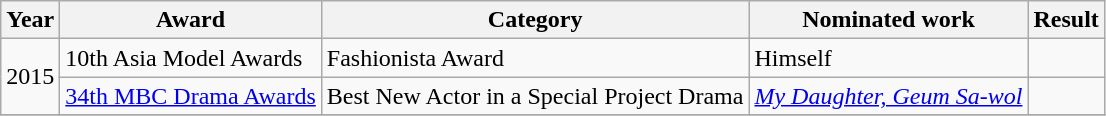<table class="wikitable">
<tr>
<th>Year</th>
<th>Award</th>
<th>Category</th>
<th>Nominated work</th>
<th>Result</th>
</tr>
<tr>
<td rowspan="2">2015</td>
<td>10th Asia Model Awards</td>
<td>Fashionista Award</td>
<td>Himself</td>
<td></td>
</tr>
<tr>
<td><a href='#'>34th MBC Drama Awards</a></td>
<td>Best New Actor in a Special Project Drama</td>
<td><em><a href='#'>My Daughter, Geum Sa-wol</a></em></td>
<td></td>
</tr>
<tr>
</tr>
</table>
